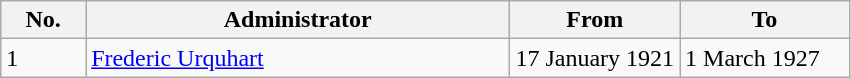<table class="wikitable">
<tr>
<th width="10%">No.</th>
<th width="50%">Administrator</th>
<th width="20%">From</th>
<th width="20%">To</th>
</tr>
<tr>
<td>1</td>
<td><a href='#'>Frederic Urquhart</a></td>
<td>17 January 1921</td>
<td>1 March 1927</td>
</tr>
</table>
